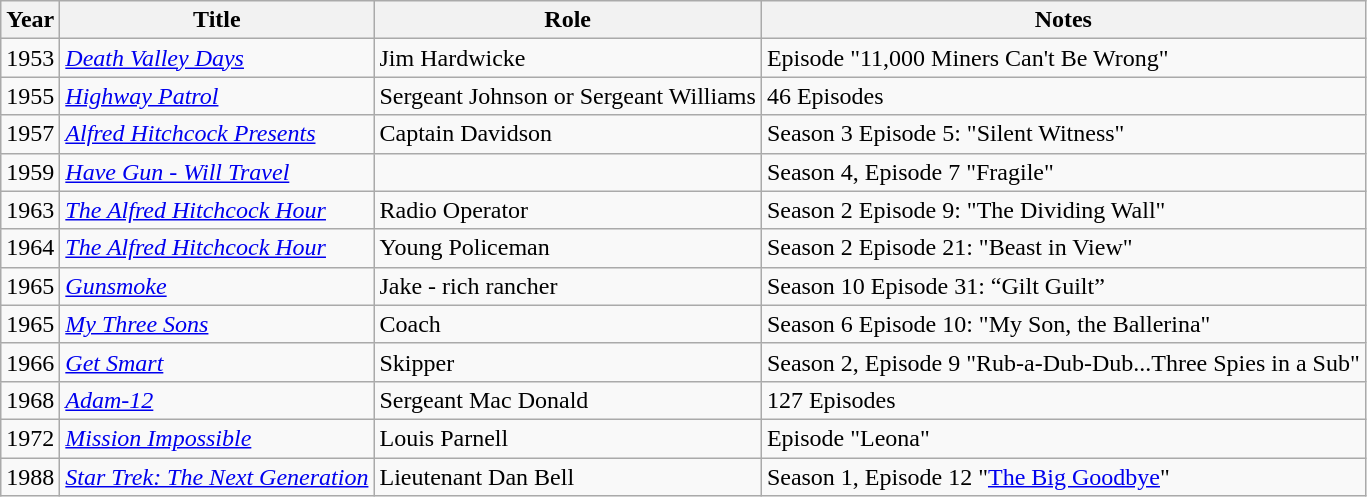<table class="wikitable plainrowheaders sortable">
<tr>
<th scope="col">Year</th>
<th scope="col">Title</th>
<th scope="col">Role</th>
<th scope="col" class="unsortable">Notes</th>
</tr>
<tr>
<td>1953</td>
<td><em><a href='#'>Death Valley Days</a></em></td>
<td>Jim Hardwicke</td>
<td>Episode "11,000 Miners Can't Be Wrong"</td>
</tr>
<tr>
<td>1955</td>
<td><em><a href='#'>Highway Patrol</a></em></td>
<td>Sergeant Johnson or Sergeant Williams</td>
<td>46 Episodes</td>
</tr>
<tr>
<td>1957</td>
<td><em><a href='#'>Alfred Hitchcock Presents</a></em></td>
<td>Captain Davidson</td>
<td>Season 3 Episode 5: "Silent Witness"</td>
</tr>
<tr>
<td>1959</td>
<td><em><a href='#'>Have Gun - Will Travel</a></em></td>
<td></td>
<td>Season 4, Episode 7 "Fragile"</td>
</tr>
<tr>
<td>1963</td>
<td><em><a href='#'>The Alfred Hitchcock Hour</a></em></td>
<td>Radio Operator</td>
<td>Season 2 Episode 9: "The Dividing Wall"</td>
</tr>
<tr>
<td>1964</td>
<td><em><a href='#'>The Alfred Hitchcock Hour</a></em></td>
<td>Young Policeman</td>
<td>Season 2 Episode 21: "Beast in View"</td>
</tr>
<tr>
<td>1965</td>
<td><em><a href='#'>Gunsmoke</a></em></td>
<td>Jake - rich rancher</td>
<td>Season 10 Episode 31: “Gilt Guilt”</td>
</tr>
<tr>
<td>1965</td>
<td><em><a href='#'>My Three Sons</a></em></td>
<td>Coach</td>
<td>Season 6 Episode 10: "My Son, the Ballerina"</td>
</tr>
<tr>
<td>1966</td>
<td><em><a href='#'>Get Smart</a></em></td>
<td>Skipper</td>
<td>Season 2, Episode 9 "Rub-a-Dub-Dub...Three Spies in a Sub"</td>
</tr>
<tr>
<td>1968</td>
<td><em><a href='#'>Adam-12</a></em></td>
<td>Sergeant Mac Donald</td>
<td>127 Episodes</td>
</tr>
<tr>
<td>1972</td>
<td><em><a href='#'>Mission Impossible</a></em></td>
<td>Louis Parnell</td>
<td>Episode "Leona"</td>
</tr>
<tr>
<td>1988</td>
<td><em><a href='#'>Star Trek: The Next Generation</a></em></td>
<td>Lieutenant Dan Bell</td>
<td>Season 1, Episode 12 "<a href='#'>The Big Goodbye</a>"</td>
</tr>
</table>
